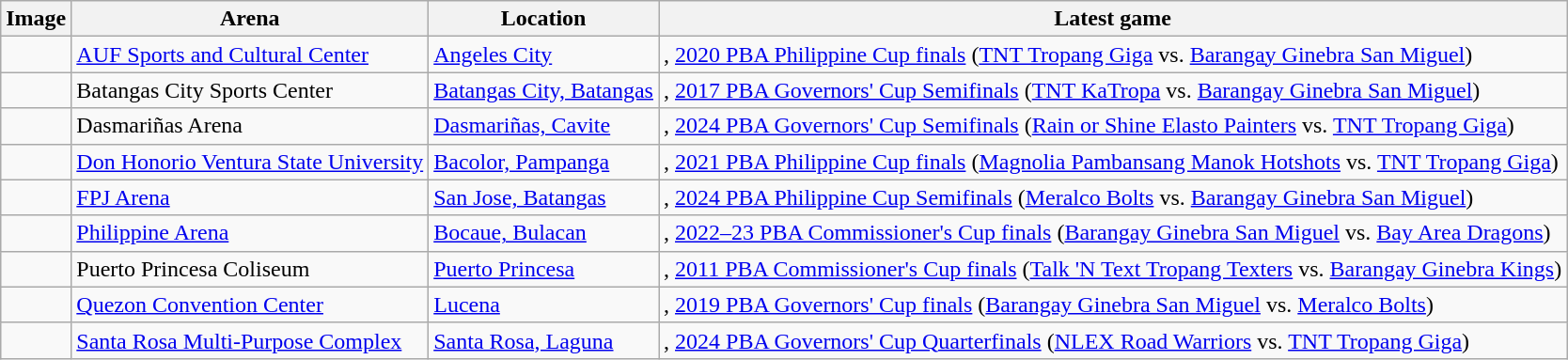<table class="wikitable sortable">
<tr>
<th class="unsortable">Image</th>
<th>Arena</th>
<th>Location</th>
<th>Latest game</th>
</tr>
<tr>
<td></td>
<td><a href='#'>AUF Sports and Cultural Center</a></td>
<td><a href='#'>Angeles City</a></td>
<td>, <a href='#'>2020 PBA Philippine Cup finals</a> (<a href='#'>TNT Tropang Giga</a> vs. <a href='#'>Barangay Ginebra San Miguel</a>)</td>
</tr>
<tr>
<td></td>
<td>Batangas City Sports Center</td>
<td><a href='#'>Batangas City, Batangas</a></td>
<td>, <a href='#'>2017 PBA Governors' Cup Semifinals</a> (<a href='#'>TNT KaTropa</a> vs. <a href='#'>Barangay Ginebra San Miguel</a>)</td>
</tr>
<tr>
<td></td>
<td>Dasmariñas Arena</td>
<td><a href='#'>Dasmariñas, Cavite</a></td>
<td>, <a href='#'>2024 PBA Governors' Cup Semifinals</a> (<a href='#'>Rain or Shine Elasto Painters</a> vs. <a href='#'>TNT Tropang Giga</a>)</td>
</tr>
<tr>
<td></td>
<td><a href='#'>Don Honorio Ventura State University</a> <br> </td>
<td><a href='#'>Bacolor, Pampanga</a></td>
<td>, <a href='#'>2021 PBA Philippine Cup finals</a> (<a href='#'>Magnolia Pambansang Manok Hotshots</a> vs. <a href='#'>TNT Tropang Giga</a>)</td>
</tr>
<tr>
<td></td>
<td><a href='#'>FPJ Arena</a></td>
<td><a href='#'>San Jose, Batangas</a></td>
<td>, <a href='#'>2024 PBA Philippine Cup Semifinals</a> (<a href='#'>Meralco Bolts</a> vs. <a href='#'>Barangay Ginebra San Miguel</a>)</td>
</tr>
<tr>
<td></td>
<td><a href='#'>Philippine Arena</a></td>
<td><a href='#'>Bocaue, Bulacan</a></td>
<td>, <a href='#'>2022–23 PBA Commissioner's Cup finals</a> (<a href='#'>Barangay Ginebra San Miguel</a> vs. <a href='#'>Bay Area Dragons</a>)</td>
</tr>
<tr>
<td></td>
<td>Puerto Princesa Coliseum</td>
<td><a href='#'>Puerto Princesa</a></td>
<td>, <a href='#'>2011 PBA Commissioner's Cup finals</a> (<a href='#'>Talk 'N Text Tropang Texters</a> vs. <a href='#'>Barangay Ginebra Kings</a>)</td>
</tr>
<tr>
<td></td>
<td><a href='#'>Quezon Convention Center</a></td>
<td><a href='#'>Lucena</a></td>
<td>, <a href='#'>2019 PBA Governors' Cup finals</a> (<a href='#'>Barangay Ginebra San Miguel</a> vs. <a href='#'>Meralco Bolts</a>)</td>
</tr>
<tr>
<td></td>
<td><a href='#'>Santa Rosa Multi-Purpose Complex</a></td>
<td><a href='#'>Santa Rosa, Laguna</a></td>
<td>, <a href='#'>2024 PBA Governors' Cup Quarterfinals</a> (<a href='#'>NLEX Road Warriors</a> vs. <a href='#'>TNT Tropang Giga</a>)</td>
</tr>
</table>
